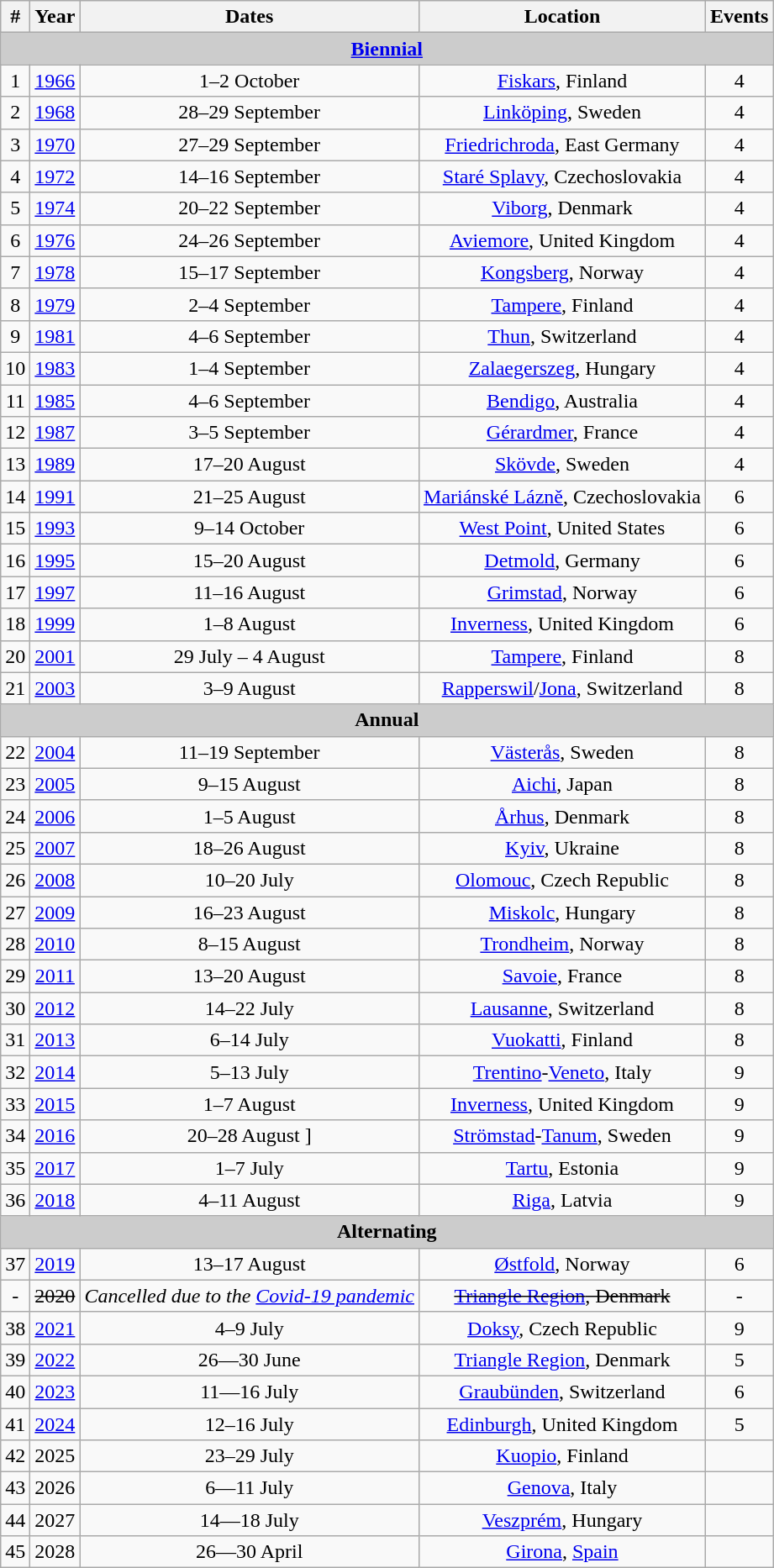<table class="wikitable" style="text-align:center;">
<tr>
<th>#</th>
<th>Year</th>
<th>Dates</th>
<th>Location</th>
<th>Events</th>
</tr>
<tr>
<td colspan="5" bgcolor="#cccccc"align=center><strong><a href='#'>Biennial</a></strong></td>
</tr>
<tr>
<td>1</td>
<td><a href='#'>1966</a></td>
<td>1–2 October</td>
<td> <a href='#'>Fiskars</a>, Finland</td>
<td>4</td>
</tr>
<tr>
<td>2</td>
<td><a href='#'>1968</a></td>
<td>28–29 September</td>
<td> <a href='#'>Linköping</a>, Sweden</td>
<td>4</td>
</tr>
<tr>
<td>3</td>
<td><a href='#'>1970</a></td>
<td>27–29 September</td>
<td> <a href='#'>Friedrichroda</a>, East Germany</td>
<td>4</td>
</tr>
<tr>
<td>4</td>
<td><a href='#'>1972</a></td>
<td>14–16 September</td>
<td> <a href='#'>Staré Splavy</a>, Czechoslovakia</td>
<td>4</td>
</tr>
<tr>
<td>5</td>
<td><a href='#'>1974</a></td>
<td>20–22 September</td>
<td> <a href='#'>Viborg</a>, Denmark</td>
<td>4</td>
</tr>
<tr>
<td>6</td>
<td><a href='#'>1976</a></td>
<td>24–26 September</td>
<td> <a href='#'>Aviemore</a>, United Kingdom</td>
<td>4</td>
</tr>
<tr>
<td>7</td>
<td><a href='#'>1978</a></td>
<td>15–17 September</td>
<td> <a href='#'>Kongsberg</a>, Norway</td>
<td>4</td>
</tr>
<tr>
<td>8</td>
<td><a href='#'>1979</a></td>
<td>2–4 September</td>
<td> <a href='#'>Tampere</a>, Finland</td>
<td>4</td>
</tr>
<tr>
<td>9</td>
<td><a href='#'>1981</a></td>
<td>4–6 September</td>
<td> <a href='#'>Thun</a>, Switzerland</td>
<td>4</td>
</tr>
<tr>
<td>10</td>
<td><a href='#'>1983</a></td>
<td>1–4 September</td>
<td> <a href='#'>Zalaegerszeg</a>, Hungary</td>
<td>4</td>
</tr>
<tr>
<td>11</td>
<td><a href='#'>1985</a></td>
<td>4–6 September</td>
<td> <a href='#'>Bendigo</a>, Australia</td>
<td>4</td>
</tr>
<tr>
<td>12</td>
<td><a href='#'>1987</a></td>
<td>3–5 September</td>
<td> <a href='#'>Gérardmer</a>, France</td>
<td>4</td>
</tr>
<tr>
<td>13</td>
<td><a href='#'>1989</a></td>
<td>17–20 August</td>
<td> <a href='#'>Skövde</a>, Sweden</td>
<td>4</td>
</tr>
<tr>
<td>14</td>
<td><a href='#'>1991</a></td>
<td>21–25 August</td>
<td> <a href='#'>Mariánské Lázně</a>, Czechoslovakia</td>
<td>6</td>
</tr>
<tr>
<td>15</td>
<td><a href='#'>1993</a></td>
<td>9–14 October</td>
<td> <a href='#'>West Point</a>, United States</td>
<td>6</td>
</tr>
<tr>
<td>16</td>
<td><a href='#'>1995</a></td>
<td>15–20 August</td>
<td> <a href='#'>Detmold</a>, Germany</td>
<td>6</td>
</tr>
<tr>
<td>17</td>
<td><a href='#'>1997</a></td>
<td>11–16 August</td>
<td> <a href='#'>Grimstad</a>, Norway</td>
<td>6</td>
</tr>
<tr>
<td>18</td>
<td><a href='#'>1999</a></td>
<td>1–8 August</td>
<td> <a href='#'>Inverness</a>, United Kingdom</td>
<td>6</td>
</tr>
<tr>
<td>20</td>
<td><a href='#'>2001</a></td>
<td>29 July – 4 August</td>
<td> <a href='#'>Tampere</a>, Finland</td>
<td>8</td>
</tr>
<tr>
<td>21</td>
<td><a href='#'>2003</a></td>
<td>3–9 August</td>
<td> <a href='#'>Rapperswil</a>/<a href='#'>Jona</a>, Switzerland</td>
<td>8</td>
</tr>
<tr>
<td colspan="5" bgcolor="#cccccc"align=center><strong>Annual</strong></td>
</tr>
<tr>
<td>22</td>
<td><a href='#'>2004</a></td>
<td>11–19 September</td>
<td> <a href='#'>Västerås</a>, Sweden</td>
<td>8</td>
</tr>
<tr>
<td>23</td>
<td><a href='#'>2005</a></td>
<td>9–15 August</td>
<td> <a href='#'>Aichi</a>, Japan</td>
<td>8</td>
</tr>
<tr>
<td>24</td>
<td><a href='#'>2006</a></td>
<td>1–5 August</td>
<td> <a href='#'>Århus</a>, Denmark</td>
<td>8</td>
</tr>
<tr>
<td>25</td>
<td><a href='#'>2007</a></td>
<td>18–26 August</td>
<td> <a href='#'>Kyiv</a>, Ukraine</td>
<td>8</td>
</tr>
<tr>
<td>26</td>
<td><a href='#'>2008</a></td>
<td>10–20 July</td>
<td> <a href='#'>Olomouc</a>, Czech Republic</td>
<td>8</td>
</tr>
<tr>
<td>27</td>
<td><a href='#'>2009</a></td>
<td>16–23 August</td>
<td> <a href='#'>Miskolc</a>, Hungary</td>
<td>8</td>
</tr>
<tr>
<td>28</td>
<td><a href='#'>2010</a></td>
<td>8–15 August</td>
<td> <a href='#'>Trondheim</a>, Norway</td>
<td>8</td>
</tr>
<tr>
<td>29</td>
<td><a href='#'>2011</a></td>
<td>13–20 August</td>
<td> <a href='#'>Savoie</a>, France</td>
<td>8</td>
</tr>
<tr>
<td>30</td>
<td><a href='#'>2012</a></td>
<td>14–22 July</td>
<td> <a href='#'>Lausanne</a>, Switzerland</td>
<td>8</td>
</tr>
<tr>
<td>31</td>
<td><a href='#'>2013</a></td>
<td>6–14 July</td>
<td> <a href='#'>Vuokatti</a>, Finland</td>
<td>8</td>
</tr>
<tr>
<td>32</td>
<td><a href='#'>2014</a></td>
<td>5–13 July</td>
<td> <a href='#'>Trentino</a>-<a href='#'>Veneto</a>, Italy</td>
<td>9</td>
</tr>
<tr>
<td>33</td>
<td><a href='#'>2015</a></td>
<td>1–7 August</td>
<td> <a href='#'>Inverness</a>, United Kingdom</td>
<td>9</td>
</tr>
<tr>
<td>34</td>
<td><a href='#'>2016</a></td>
<td>20–28 August ]</td>
<td> <a href='#'>Strömstad</a>-<a href='#'>Tanum</a>, Sweden</td>
<td>9</td>
</tr>
<tr>
<td>35</td>
<td><a href='#'>2017</a></td>
<td>1–7 July</td>
<td> <a href='#'>Tartu</a>, Estonia</td>
<td>9</td>
</tr>
<tr>
<td>36</td>
<td><a href='#'>2018</a></td>
<td>4–11 August</td>
<td> <a href='#'>Riga</a>, Latvia</td>
<td>9</td>
</tr>
<tr>
<td colspan="5" bgcolor="#cccccc"align=center><strong>Alternating</strong></td>
</tr>
<tr>
<td>37</td>
<td><a href='#'>2019</a></td>
<td>13–17 August</td>
<td> <a href='#'>Østfold</a>, Norway</td>
<td>6</td>
</tr>
<tr>
<td>-</td>
<td><s>2020</s></td>
<td><em>Cancelled due to the <a href='#'>Covid-19 pandemic</a></em></td>
<td> <s><a href='#'>Triangle Region</a>, Denmark</s></td>
<td>-</td>
</tr>
<tr>
<td>38</td>
<td><a href='#'>2021</a></td>
<td>4–9 July</td>
<td> <a href='#'>Doksy</a>, Czech Republic </td>
<td>9</td>
</tr>
<tr>
<td>39</td>
<td><a href='#'>2022</a></td>
<td>26—30 June</td>
<td> <a href='#'>Triangle Region</a>, Denmark</td>
<td>5</td>
</tr>
<tr>
<td>40</td>
<td><a href='#'>2023</a></td>
<td>11—16 July</td>
<td> <a href='#'>Graubünden</a>, Switzerland</td>
<td>6</td>
</tr>
<tr>
<td>41</td>
<td><a href='#'>2024</a></td>
<td>12–16 July</td>
<td> <a href='#'>Edinburgh</a>, United Kingdom</td>
<td>5</td>
</tr>
<tr>
<td>42</td>
<td>2025</td>
<td>23–29 July</td>
<td> <a href='#'>Kuopio</a>, Finland</td>
<td></td>
</tr>
<tr>
<td>43</td>
<td>2026</td>
<td>6—11 July</td>
<td> <a href='#'>Genova</a>, Italy</td>
<td></td>
</tr>
<tr>
<td>44</td>
<td>2027</td>
<td>14—18 July</td>
<td> <a href='#'>Veszprém</a>, Hungary</td>
<td></td>
</tr>
<tr>
<td>45</td>
<td>2028</td>
<td>26—30 April</td>
<td> <a href='#'>Girona</a>, <a href='#'>Spain</a></td>
<td></td>
</tr>
</table>
